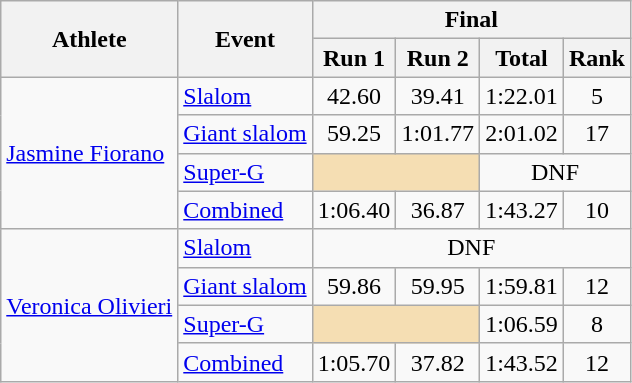<table class="wikitable">
<tr>
<th rowspan="2">Athlete</th>
<th rowspan="2">Event</th>
<th colspan="4">Final</th>
</tr>
<tr>
<th>Run 1</th>
<th>Run 2</th>
<th>Total</th>
<th>Rank</th>
</tr>
<tr>
<td rowspan=4><a href='#'>Jasmine Fiorano</a></td>
<td><a href='#'>Slalom</a></td>
<td align="center">42.60</td>
<td align="center">39.41</td>
<td align="center">1:22.01</td>
<td align="center">5</td>
</tr>
<tr>
<td><a href='#'>Giant slalom</a></td>
<td align="center">59.25</td>
<td align="center">1:01.77</td>
<td align="center">2:01.02</td>
<td align="center">17</td>
</tr>
<tr>
<td><a href='#'>Super-G</a></td>
<td colspan=2 bgcolor="wheat"></td>
<td align="center" colspan=2>DNF</td>
</tr>
<tr>
<td><a href='#'>Combined</a></td>
<td align="center">1:06.40</td>
<td align="center">36.87</td>
<td align="center">1:43.27</td>
<td align="center">10</td>
</tr>
<tr>
<td rowspan=4><a href='#'>Veronica Olivieri</a></td>
<td><a href='#'>Slalom</a></td>
<td align="center" colspan=4>DNF</td>
</tr>
<tr>
<td><a href='#'>Giant slalom</a></td>
<td align="center">59.86</td>
<td align="center">59.95</td>
<td align="center">1:59.81</td>
<td align="center">12</td>
</tr>
<tr>
<td><a href='#'>Super-G</a></td>
<td colspan=2 bgcolor="wheat"></td>
<td align="center">1:06.59</td>
<td align="center">8</td>
</tr>
<tr>
<td><a href='#'>Combined</a></td>
<td align="center">1:05.70</td>
<td align="center">37.82</td>
<td align="center">1:43.52</td>
<td align="center">12</td>
</tr>
</table>
